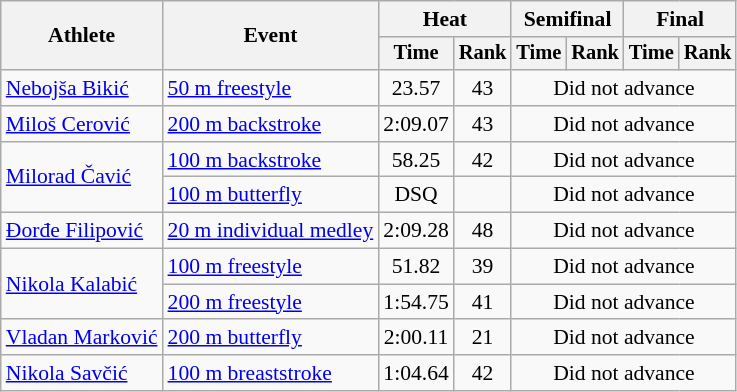<table class=wikitable style="font-size:90%">
<tr>
<th rowspan="2">Athlete</th>
<th rowspan="2">Event</th>
<th colspan="2">Heat</th>
<th colspan="2">Semifinal</th>
<th colspan="2">Final</th>
</tr>
<tr style="font-size:95%">
<th>Time</th>
<th>Rank</th>
<th>Time</th>
<th>Rank</th>
<th>Time</th>
<th>Rank</th>
</tr>
<tr align=center>
<td align=left><a href='#'>Nebojša Bikić</a></td>
<td align=left><a href='#'>50 m freestyle</a></td>
<td>23.57</td>
<td>43</td>
<td colspan=6>Did not advance</td>
</tr>
<tr align=center>
<td align=left><a href='#'>Miloš Cerović</a></td>
<td align=left><a href='#'>200 m backstroke</a></td>
<td>2:09.07</td>
<td>43</td>
<td colspan=6>Did not advance</td>
</tr>
<tr align=center>
<td align=left rowspan=2><a href='#'>Milorad Čavić</a></td>
<td align=left><a href='#'>100 m backstroke</a></td>
<td>58.25</td>
<td>42</td>
<td colspan=6>Did not advance</td>
</tr>
<tr align=center>
<td align=left><a href='#'>100 m butterfly</a></td>
<td>DSQ</td>
<td></td>
<td colspan=6>Did not advance</td>
</tr>
<tr align=center>
<td align=left><a href='#'>Đorđe Filipović</a></td>
<td align=left><a href='#'>20 m individual medley</a></td>
<td>2:09.28</td>
<td>48</td>
<td colspan=6>Did not advance</td>
</tr>
<tr align=center>
<td align=left rowspan=2><a href='#'>Nikola Kalabić</a></td>
<td align=left><a href='#'>100 m freestyle</a></td>
<td>51.82</td>
<td>39</td>
<td colspan=6>Did not advance</td>
</tr>
<tr align=center>
<td align=left><a href='#'>200 m freestyle</a></td>
<td>1:54.75</td>
<td>41</td>
<td colspan=6>Did not advance</td>
</tr>
<tr align=center>
<td align=left><a href='#'>Vladan Marković</a></td>
<td align=left><a href='#'>200 m butterfly</a></td>
<td>2:00.11</td>
<td>21</td>
<td colspan=6>Did not advance</td>
</tr>
<tr align=center>
<td align=left><a href='#'>Nikola Savčić</a></td>
<td align=left><a href='#'>100 m breaststroke</a></td>
<td>1:04.64</td>
<td>42</td>
<td colspan=6>Did not advance</td>
</tr>
</table>
